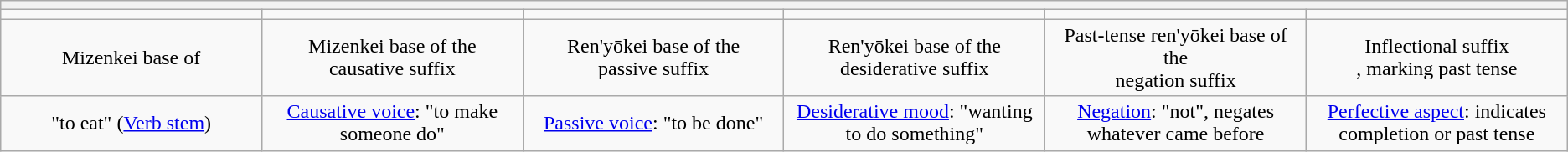<table class="wikitable" style="text-align:center;">
<tr>
<th colspan="8"><big></big></th>
</tr>
<tr>
<td style="width:12.5%;"></td>
<td style="width:12.5%;"></td>
<td style="width:12.5%;"></td>
<td style="width:12.5%;"></td>
<td style="width:12.5%;"></td>
<td style="width:12.5%;"></td>
</tr>
<tr>
<td>Mizenkei base of <br></td>
<td>Mizenkei base of the <br> causative suffix</td>
<td>Ren'yōkei base of the <br> passive suffix</td>
<td>Ren'yōkei base of the <br> desiderative suffix</td>
<td>Past‑tense ren'yōkei base of the <br> negation suffix</td>
<td>Inflectional suffix<br>, marking past tense</td>
</tr>
<tr>
<td>"to eat" (<a href='#'>Verb stem</a>)</td>
<td><a href='#'>Causative voice</a>: "to make someone do"</td>
<td><a href='#'>Passive voice</a>: "to be done"</td>
<td><a href='#'>Desiderative mood</a>: "wanting to do something"</td>
<td><a href='#'>Negation</a>: "not", negates whatever came before</td>
<td><a href='#'>Perfective aspect</a>: indicates completion or past tense</td>
</tr>
</table>
